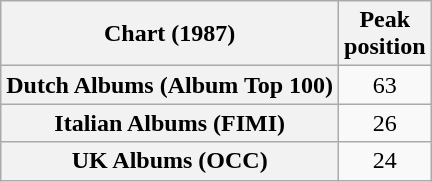<table class="wikitable sortable plainrowheaders" style="text-align:center">
<tr>
<th>Chart (1987)</th>
<th>Peak<br>position</th>
</tr>
<tr>
<th scope="row">Dutch Albums (Album Top 100)</th>
<td style="text-align:center;">63</td>
</tr>
<tr>
<th scope="row">Italian Albums (FIMI)</th>
<td style="text-align:center;">26</td>
</tr>
<tr>
<th scope="row">UK Albums (OCC)</th>
<td style="text-align:center;">24</td>
</tr>
</table>
